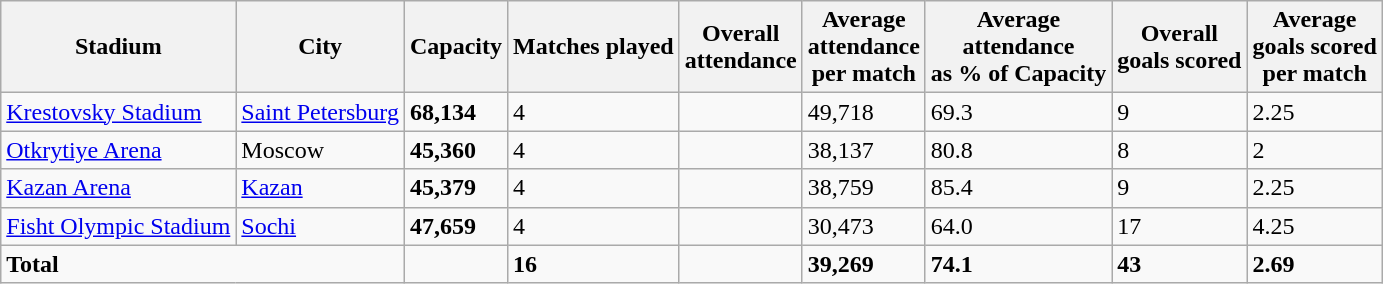<table class="wikitable sortable">
<tr>
<th>Stadium</th>
<th>City</th>
<th>Capacity</th>
<th>Matches played</th>
<th>Overall<br>attendance</th>
<th>Average<br>attendance<br>per match</th>
<th>Average<br>attendance<br>as % of Capacity</th>
<th>Overall<br>goals scored</th>
<th>Average<br>goals scored<br>per match</th>
</tr>
<tr>
<td><a href='#'>Krestovsky Stadium</a></td>
<td><a href='#'>Saint Petersburg</a></td>
<td><strong>68,134</strong></td>
<td>4</td>
<td></td>
<td>49,718</td>
<td>69.3</td>
<td>9</td>
<td>2.25</td>
</tr>
<tr>
<td><a href='#'>Otkrytiye Arena</a></td>
<td>Moscow</td>
<td><strong>45,360</strong></td>
<td>4</td>
<td></td>
<td>38,137</td>
<td>80.8</td>
<td>8</td>
<td>2</td>
</tr>
<tr>
<td><a href='#'>Kazan Arena</a></td>
<td><a href='#'>Kazan</a></td>
<td><strong>45,379</strong></td>
<td>4</td>
<td></td>
<td>38,759</td>
<td>85.4</td>
<td>9</td>
<td>2.25</td>
</tr>
<tr>
<td><a href='#'>Fisht Olympic Stadium</a></td>
<td><a href='#'>Sochi</a></td>
<td><strong>47,659</strong></td>
<td>4</td>
<td></td>
<td>30,473</td>
<td>64.0</td>
<td>17</td>
<td>4.25</td>
</tr>
<tr class="sortbottom">
<td colspan="2"><strong>Total</strong></td>
<td><strong></strong></td>
<td><strong>16</strong></td>
<td><strong></strong></td>
<td><strong>39,269</strong></td>
<td><strong>74.1</strong></td>
<td><strong>43</strong></td>
<td><strong>2.69</strong></td>
</tr>
</table>
